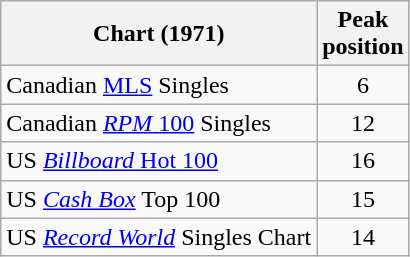<table class="wikitable sortable" style="clear: left;">
<tr>
<th scope="col">Chart (1971)</th>
<th scope="col" align="center">Peak<br>position</th>
</tr>
<tr>
<td scope="row">Canadian <a href='#'>MLS</a> Singles</td>
<td style="text-align:center;">6</td>
</tr>
<tr>
<td>Canadian <a href='#'><em>RPM</em> 100</a> Singles</td>
<td style="text-align:center;">12</td>
</tr>
<tr>
<td scope="row">US <a href='#'><em>Billboard</em> Hot 100</a></td>
<td style="text-align:center;">16</td>
</tr>
<tr>
<td>US <em><a href='#'>Cash Box</a></em> Top 100</td>
<td style="text-align:center;">15</td>
</tr>
<tr>
<td>US <em><a href='#'>Record World</a></em> Singles Chart</td>
<td style="text-align:center;">14</td>
</tr>
</table>
